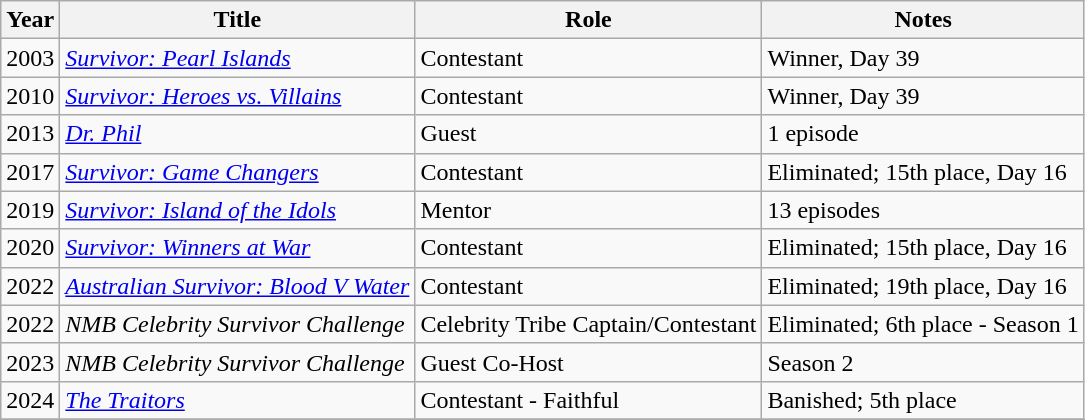<table class="wikitable sortable">
<tr>
<th>Year</th>
<th>Title</th>
<th>Role</th>
<th class="unsortable">Notes</th>
</tr>
<tr>
<td>2003</td>
<td><em><a href='#'>Survivor: Pearl Islands</a></em></td>
<td>Contestant</td>
<td>Winner, Day 39</td>
</tr>
<tr>
<td>2010</td>
<td><em><a href='#'>Survivor: Heroes vs. Villains</a></em></td>
<td>Contestant</td>
<td>Winner, Day 39</td>
</tr>
<tr>
<td>2013</td>
<td><em><a href='#'>Dr. Phil</a></em></td>
<td>Guest</td>
<td>1 episode</td>
</tr>
<tr>
<td>2017</td>
<td><em><a href='#'>Survivor: Game Changers</a></em></td>
<td>Contestant</td>
<td>Eliminated; 15th place, Day 16</td>
</tr>
<tr>
<td>2019</td>
<td><em><a href='#'>Survivor: Island of the Idols</a></em></td>
<td>Mentor</td>
<td>13 episodes</td>
</tr>
<tr>
<td>2020</td>
<td><em><a href='#'>Survivor: Winners at War</a></em></td>
<td>Contestant</td>
<td>Eliminated; 15th place, Day 16</td>
</tr>
<tr>
<td>2022</td>
<td><em><a href='#'>Australian Survivor: Blood V Water</a></em></td>
<td>Contestant</td>
<td>Eliminated; 19th place, Day 16</td>
</tr>
<tr>
<td>2022</td>
<td><em>NMB Celebrity Survivor Challenge</em></td>
<td>Celebrity Tribe Captain/Contestant</td>
<td>Eliminated; 6th place - Season 1</td>
</tr>
<tr>
<td>2023</td>
<td><em>NMB Celebrity Survivor Challenge</em></td>
<td>Guest Co-Host</td>
<td>Season 2</td>
</tr>
<tr>
<td>2024</td>
<td><em><a href='#'>The Traitors</a></em></td>
<td>Contestant - Faithful</td>
<td>Banished; 5th place</td>
</tr>
<tr>
</tr>
</table>
